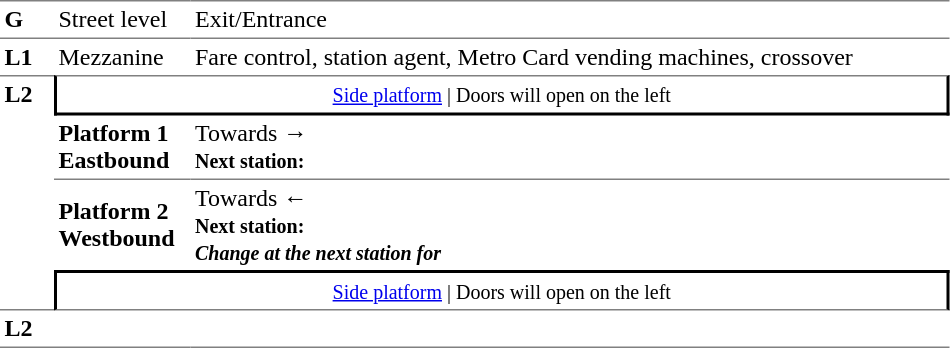<table table border=0 cellspacing=0 cellpadding=3>
<tr>
<td style="border-bottom:solid 1px gray;border-top:solid 1px gray;" width=30 valign=top><strong>G</strong></td>
<td style="border-top:solid 1px gray;border-bottom:solid 1px gray;" width=85 valign=top>Street level</td>
<td style="border-top:solid 1px gray;border-bottom:solid 1px gray;" width=500 valign=top>Exit/Entrance</td>
</tr>
<tr>
<td valign=top><strong>L1</strong></td>
<td valign=top>Mezzanine</td>
<td valign=top>Fare control, station agent, Metro Card vending machines, crossover<br></td>
</tr>
<tr>
<td style="border-top:solid 1px gray;border-bottom:solid 1px gray;" width=30 rowspan=4 valign=top><strong>L2</strong></td>
<td style="border-top:solid 1px gray;border-right:solid 2px black;border-left:solid 2px black;border-bottom:solid 2px black;text-align:center;" colspan=2><small><a href='#'>Side platform</a> | Doors will open on the left </small></td>
</tr>
<tr>
<td style="border-bottom:solid 1px gray;" width=85><span><strong>Platform 1</strong><br><strong>Eastbound</strong></span></td>
<td style="border-bottom:solid 1px gray;" width=500>Towards → <br><small><strong>Next station:</strong> </small></td>
</tr>
<tr>
<td><span><strong>Platform 2 Westbound</strong></span></td>
<td>Towards ← <br><small><strong>Next station:</strong> <br><strong><em>Change at the next station for </em></strong></small></td>
</tr>
<tr>
<td style="border-top:solid 2px black;border-right:solid 2px black;border-left:solid 2px black;border-bottom:solid 1px gray;" colspan=2  align=center><small><a href='#'>Side platform</a> | Doors will open on the left </small></td>
</tr>
<tr>
<td style="border-bottom:solid 1px gray;" width=30 rowspan=2 valign=top><strong>L2</strong></td>
<td style="border-bottom:solid 1px gray;" width=85></td>
<td style="border-bottom:solid 1px gray;" width=500></td>
</tr>
<tr>
</tr>
</table>
